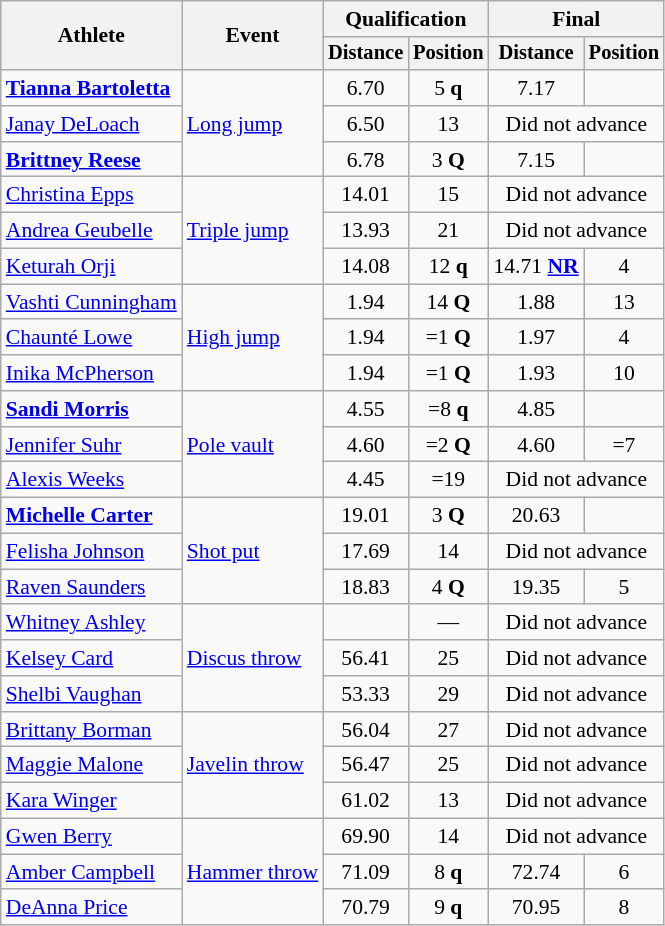<table class=wikitable style=font-size:90%;text-align:center>
<tr>
<th rowspan=2>Athlete</th>
<th rowspan=2>Event</th>
<th colspan=2>Qualification</th>
<th colspan=2>Final</th>
</tr>
<tr style=font-size:95%>
<th>Distance</th>
<th>Position</th>
<th>Distance</th>
<th>Position</th>
</tr>
<tr>
<td align=left><strong><a href='#'>Tianna Bartoletta</a></strong></td>
<td align=left rowspan=3><a href='#'>Long jump</a></td>
<td>6.70</td>
<td>5 <strong>q</strong></td>
<td>7.17</td>
<td></td>
</tr>
<tr>
<td align=left><a href='#'>Janay DeLoach</a></td>
<td>6.50</td>
<td>13</td>
<td colspan=2>Did not advance</td>
</tr>
<tr>
<td align=left><strong><a href='#'>Brittney Reese</a></strong></td>
<td>6.78</td>
<td>3 <strong>Q</strong></td>
<td>7.15</td>
<td></td>
</tr>
<tr>
<td align=left><a href='#'>Christina Epps</a></td>
<td align=left rowspan=3><a href='#'>Triple jump</a></td>
<td>14.01</td>
<td>15</td>
<td colspan=2>Did not advance</td>
</tr>
<tr>
<td align=left><a href='#'>Andrea Geubelle</a></td>
<td>13.93</td>
<td>21</td>
<td colspan=2>Did not advance</td>
</tr>
<tr>
<td align=left><a href='#'>Keturah Orji</a></td>
<td>14.08</td>
<td>12 <strong>q</strong></td>
<td>14.71 <strong><a href='#'>NR</a></strong></td>
<td>4</td>
</tr>
<tr>
<td align=left><a href='#'>Vashti Cunningham</a></td>
<td align=left rowspan=3><a href='#'>High jump</a></td>
<td>1.94</td>
<td>14 <strong>Q</strong></td>
<td>1.88</td>
<td>13</td>
</tr>
<tr>
<td align=left><a href='#'>Chaunté Lowe</a></td>
<td>1.94</td>
<td>=1 <strong>Q</strong></td>
<td>1.97</td>
<td>4</td>
</tr>
<tr>
<td align=left><a href='#'>Inika McPherson</a></td>
<td>1.94</td>
<td>=1 <strong>Q</strong></td>
<td>1.93</td>
<td>10</td>
</tr>
<tr>
<td align=left><strong><a href='#'>Sandi Morris</a></strong></td>
<td align=left rowspan=3><a href='#'>Pole vault</a></td>
<td>4.55</td>
<td>=8 <strong>q</strong></td>
<td>4.85</td>
<td></td>
</tr>
<tr>
<td align=left><a href='#'>Jennifer Suhr</a></td>
<td>4.60</td>
<td>=2 <strong>Q</strong></td>
<td>4.60</td>
<td>=7</td>
</tr>
<tr>
<td align=left><a href='#'>Alexis Weeks</a></td>
<td>4.45</td>
<td>=19</td>
<td colspan=2>Did not advance</td>
</tr>
<tr>
<td align=left><strong><a href='#'>Michelle Carter</a></strong></td>
<td align=left rowspan=3><a href='#'>Shot put</a></td>
<td>19.01</td>
<td>3 <strong>Q</strong></td>
<td>20.63</td>
<td></td>
</tr>
<tr>
<td align=left><a href='#'>Felisha Johnson</a></td>
<td>17.69</td>
<td>14</td>
<td colspan=2>Did not advance</td>
</tr>
<tr>
<td align=left><a href='#'>Raven Saunders</a></td>
<td>18.83</td>
<td>4 <strong>Q</strong></td>
<td>19.35</td>
<td>5</td>
</tr>
<tr>
<td align=left><a href='#'>Whitney Ashley</a></td>
<td align=left rowspan=3><a href='#'>Discus throw</a></td>
<td></td>
<td>—</td>
<td colspan=2>Did not advance</td>
</tr>
<tr>
<td align=left><a href='#'>Kelsey Card</a></td>
<td>56.41</td>
<td>25</td>
<td colspan=2>Did not advance</td>
</tr>
<tr>
<td align=left><a href='#'>Shelbi Vaughan</a></td>
<td>53.33</td>
<td>29</td>
<td colspan=2>Did not advance</td>
</tr>
<tr>
<td align=left><a href='#'>Brittany Borman</a> </td>
<td align=left rowspan=3><a href='#'>Javelin throw</a></td>
<td>56.04</td>
<td>27</td>
<td colspan=2>Did not advance</td>
</tr>
<tr>
<td align=left><a href='#'>Maggie Malone</a></td>
<td>56.47</td>
<td>25</td>
<td colspan=2>Did not advance</td>
</tr>
<tr>
<td align=left><a href='#'>Kara Winger</a></td>
<td>61.02</td>
<td>13</td>
<td colspan=2>Did not advance</td>
</tr>
<tr>
<td align=left><a href='#'>Gwen Berry</a></td>
<td align=left rowspan=3><a href='#'>Hammer throw</a></td>
<td>69.90</td>
<td>14</td>
<td colspan=2>Did not advance</td>
</tr>
<tr>
<td align=left><a href='#'>Amber Campbell</a></td>
<td>71.09</td>
<td>8 <strong>q</strong></td>
<td>72.74</td>
<td>6</td>
</tr>
<tr>
<td align=left><a href='#'>DeAnna Price</a></td>
<td>70.79</td>
<td>9 <strong>q</strong></td>
<td>70.95</td>
<td>8</td>
</tr>
</table>
